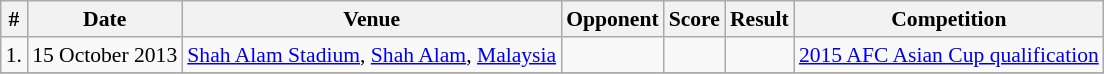<table class="wikitable" style="font-size:90%">
<tr>
<th>#</th>
<th>Date</th>
<th>Venue</th>
<th>Opponent</th>
<th>Score</th>
<th>Result</th>
<th>Competition</th>
</tr>
<tr>
<td>1.</td>
<td>15 October 2013</td>
<td><a href='#'>Shah Alam Stadium</a>, <a href='#'>Shah Alam</a>, <a href='#'>Malaysia</a></td>
<td></td>
<td></td>
<td></td>
<td><a href='#'>2015 AFC Asian Cup qualification</a></td>
</tr>
<tr>
</tr>
</table>
